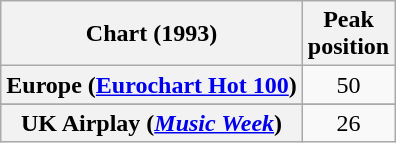<table class="wikitable sortable plainrowheaders" style="text-align:center">
<tr>
<th scope="col">Chart (1993)</th>
<th scope="col">Peak<br>position</th>
</tr>
<tr>
<th scope="row">Europe (<a href='#'>Eurochart Hot 100</a>)</th>
<td>50</td>
</tr>
<tr>
</tr>
<tr>
</tr>
<tr>
<th scope="row">UK Airplay (<em><a href='#'>Music Week</a></em>)</th>
<td>26</td>
</tr>
</table>
